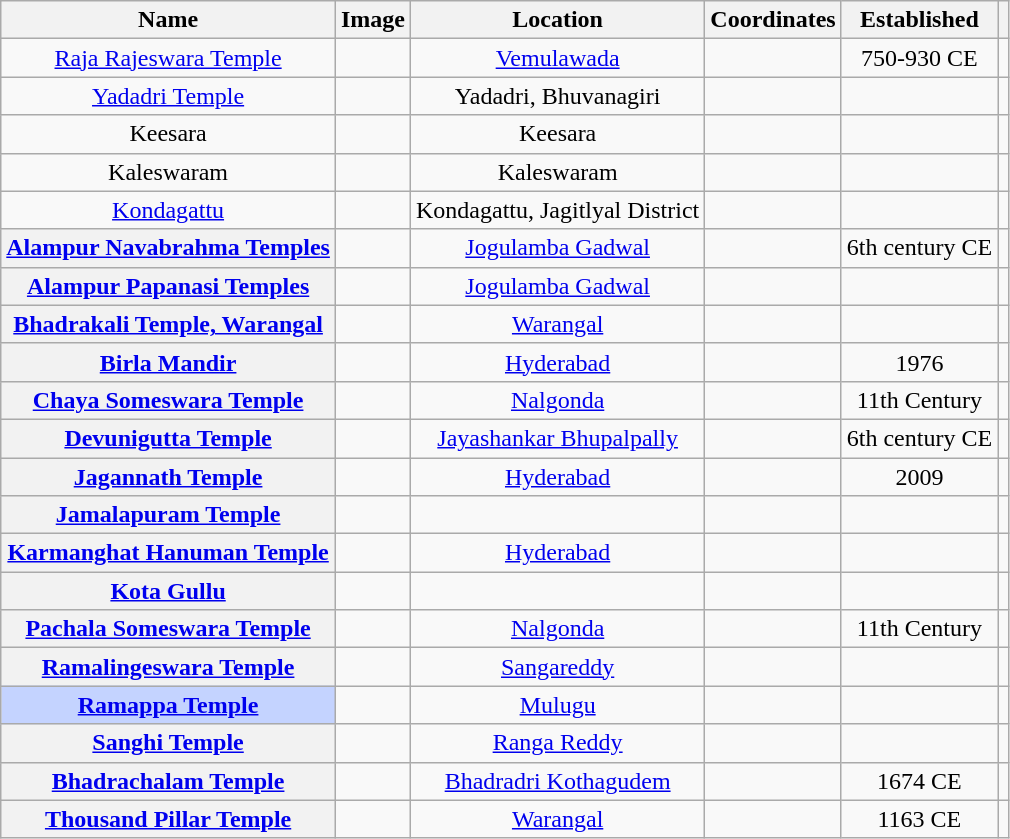<table class="wikitable plainrowheaders sortable"  style="text-align:center;">
<tr>
<th scope="col">Name</th>
<th scope="col" class="unsortable">Image</th>
<th scope="col">Location</th>
<th scope="col" class="unsortable">Coordinates</th>
<th scope="col">Established</th>
<th scope="col" class="unsortable"></th>
</tr>
<tr>
<td><a href='#'>Raja Rajeswara Temple</a></td>
<td></td>
<td><a href='#'>Vemulawada</a></td>
<td></td>
<td>750-930 CE</td>
<td></td>
</tr>
<tr>
<td><a href='#'>Yadadri Temple</a></td>
<td></td>
<td>Yadadri, Bhuvanagiri</td>
<td></td>
<td></td>
<td></td>
</tr>
<tr>
<td>Keesara</td>
<td></td>
<td>Keesara</td>
<td></td>
<td></td>
<td></td>
</tr>
<tr>
<td>Kaleswaram</td>
<td></td>
<td>Kaleswaram</td>
<td></td>
<td></td>
<td></td>
</tr>
<tr>
<td><a href='#'>Kondagattu</a></td>
<td></td>
<td>Kondagattu, Jagitlyal District</td>
<td></td>
<td></td>
<td></td>
</tr>
<tr>
<th scope="row"><a href='#'>Alampur Navabrahma Temples</a></th>
<td></td>
<td><a href='#'>Jogulamba Gadwal</a></td>
<td></td>
<td>6th century CE</td>
<td></td>
</tr>
<tr>
<th scope="row"><a href='#'>Alampur Papanasi Temples</a></th>
<td></td>
<td><a href='#'>Jogulamba Gadwal</a></td>
<td></td>
<td></td>
<td></td>
</tr>
<tr>
<th scope="row"><a href='#'>Bhadrakali Temple, Warangal</a></th>
<td></td>
<td><a href='#'>Warangal</a></td>
<td></td>
<td></td>
<td></td>
</tr>
<tr>
<th scope="row"><a href='#'>Birla Mandir</a></th>
<td></td>
<td><a href='#'>Hyderabad</a></td>
<td></td>
<td>1976</td>
<td></td>
</tr>
<tr>
<th scope="row"><a href='#'>Chaya Someswara Temple</a></th>
<td></td>
<td><a href='#'>Nalgonda</a></td>
<td></td>
<td>11th Century</td>
<td></td>
</tr>
<tr>
<th scope="row"><a href='#'>Devunigutta Temple</a></th>
<td></td>
<td><a href='#'>Jayashankar Bhupalpally</a></td>
<td></td>
<td>6th century CE</td>
<td></td>
</tr>
<tr>
<th scope="row"><a href='#'>Jagannath Temple</a></th>
<td></td>
<td><a href='#'>Hyderabad</a></td>
<td></td>
<td>2009</td>
<td></td>
</tr>
<tr>
<th scope="row"><a href='#'>Jamalapuram Temple</a></th>
<td></td>
<td></td>
<td></td>
<td></td>
<td></td>
</tr>
<tr>
<th scope="row"><a href='#'>Karmanghat Hanuman Temple</a></th>
<td></td>
<td><a href='#'>Hyderabad</a></td>
<td></td>
<td></td>
<td></td>
</tr>
<tr>
<th scope="row"><a href='#'>Kota Gullu</a></th>
<td></td>
<td></td>
<td></td>
<td></td>
<td></td>
</tr>
<tr>
<th scope="row"><a href='#'>Pachala Someswara Temple</a></th>
<td></td>
<td><a href='#'>Nalgonda</a></td>
<td></td>
<td>11th Century</td>
<td></td>
</tr>
<tr>
<th scope="row"><a href='#'>Ramalingeswara Temple</a></th>
<td></td>
<td><a href='#'>Sangareddy</a></td>
<td></td>
<td></td>
<td></td>
</tr>
<tr>
<th scope="row" style="background:#c4d3ff;"><a href='#'>Ramappa Temple</a></th>
<td></td>
<td><a href='#'>Mulugu</a></td>
<td></td>
<td></td>
<td></td>
</tr>
<tr>
<th scope="row"><a href='#'>Sanghi Temple</a></th>
<td></td>
<td><a href='#'>Ranga Reddy</a></td>
<td></td>
<td></td>
<td></td>
</tr>
<tr>
<th scope="row"><a href='#'>Bhadrachalam Temple </a></th>
<td></td>
<td><a href='#'>Bhadradri Kothagudem</a></td>
<td></td>
<td>1674 CE</td>
<td></td>
</tr>
<tr>
<th scope="row"><a href='#'>Thousand Pillar Temple</a></th>
<td></td>
<td><a href='#'>Warangal</a></td>
<td></td>
<td>1163 CE</td>
<td></td>
</tr>
</table>
